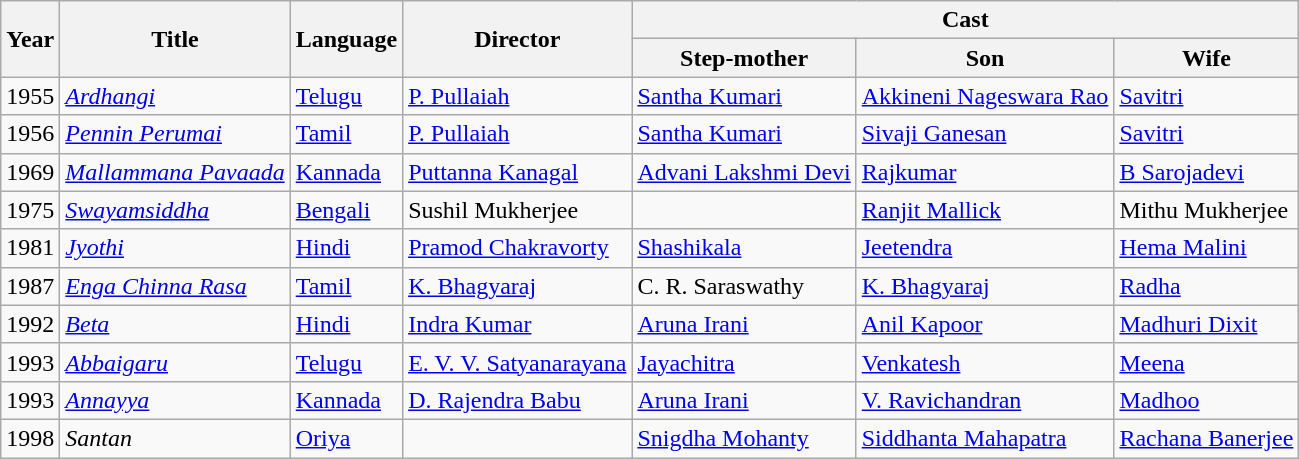<table class="wikitable">
<tr>
<th rowspan=2>Year</th>
<th rowspan=2>Title</th>
<th rowspan=2>Language</th>
<th rowspan=2>Director</th>
<th colspan=3>Cast</th>
</tr>
<tr>
<th>Step-mother</th>
<th>Son</th>
<th>Wife</th>
</tr>
<tr>
<td>1955</td>
<td><em><a href='#'>Ardhangi</a></em></td>
<td><a href='#'>Telugu</a></td>
<td><a href='#'>P. Pullaiah</a></td>
<td><a href='#'>Santha Kumari</a></td>
<td><a href='#'>Akkineni Nageswara Rao</a></td>
<td><a href='#'>Savitri</a></td>
</tr>
<tr>
<td>1956</td>
<td><em><a href='#'>Pennin Perumai</a></em></td>
<td><a href='#'>Tamil</a></td>
<td><a href='#'>P. Pullaiah</a></td>
<td><a href='#'>Santha Kumari</a></td>
<td><a href='#'>Sivaji Ganesan</a></td>
<td><a href='#'>Savitri</a></td>
</tr>
<tr>
<td>1969</td>
<td><em><a href='#'>Mallammana Pavaada</a></em></td>
<td><a href='#'>Kannada</a></td>
<td><a href='#'>Puttanna Kanagal</a></td>
<td><a href='#'>Advani Lakshmi Devi</a></td>
<td><a href='#'>Rajkumar</a></td>
<td><a href='#'>B Sarojadevi</a></td>
</tr>
<tr>
<td>1975</td>
<td><em><a href='#'>Swayamsiddha</a></em></td>
<td><a href='#'>Bengali</a></td>
<td>Sushil Mukherjee</td>
<td></td>
<td><a href='#'>Ranjit Mallick</a></td>
<td>Mithu Mukherjee</td>
</tr>
<tr>
<td>1981</td>
<td><em><a href='#'>Jyothi</a></em></td>
<td><a href='#'>Hindi</a></td>
<td><a href='#'>Pramod Chakravorty</a></td>
<td><a href='#'>Shashikala</a></td>
<td><a href='#'>Jeetendra</a></td>
<td><a href='#'>Hema Malini</a></td>
</tr>
<tr>
<td>1987</td>
<td><em><a href='#'>Enga Chinna Rasa</a></em></td>
<td><a href='#'>Tamil</a></td>
<td><a href='#'>K. Bhagyaraj</a></td>
<td>C. R. Saraswathy</td>
<td><a href='#'>K. Bhagyaraj</a></td>
<td><a href='#'>Radha</a></td>
</tr>
<tr>
<td>1992</td>
<td><em><a href='#'>Beta</a></em></td>
<td><a href='#'>Hindi</a></td>
<td><a href='#'>Indra Kumar</a></td>
<td><a href='#'>Aruna Irani</a></td>
<td><a href='#'>Anil Kapoor</a></td>
<td><a href='#'>Madhuri Dixit</a></td>
</tr>
<tr>
<td>1993</td>
<td><em><a href='#'>Abbaigaru</a></em></td>
<td><a href='#'>Telugu</a></td>
<td><a href='#'>E. V. V. Satyanarayana</a></td>
<td><a href='#'>Jayachitra</a></td>
<td><a href='#'>Venkatesh</a></td>
<td><a href='#'>Meena</a></td>
</tr>
<tr>
<td>1993</td>
<td><em><a href='#'>Annayya</a></em></td>
<td><a href='#'>Kannada</a></td>
<td><a href='#'>D. Rajendra Babu</a></td>
<td><a href='#'>Aruna Irani</a></td>
<td><a href='#'>V. Ravichandran</a></td>
<td><a href='#'>Madhoo</a></td>
</tr>
<tr>
<td>1998</td>
<td><em>Santan</em></td>
<td><a href='#'>Oriya</a></td>
<td></td>
<td><a href='#'>Snigdha Mohanty</a></td>
<td><a href='#'>Siddhanta Mahapatra</a></td>
<td><a href='#'>Rachana Banerjee</a></td>
</tr>
</table>
